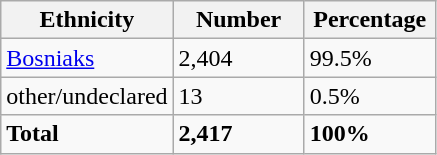<table class="wikitable">
<tr>
<th width="100px">Ethnicity</th>
<th width="80px">Number</th>
<th width="80px">Percentage</th>
</tr>
<tr>
<td><a href='#'>Bosniaks</a></td>
<td>2,404</td>
<td>99.5%</td>
</tr>
<tr>
<td>other/undeclared</td>
<td>13</td>
<td>0.5%</td>
</tr>
<tr>
<td><strong>Total</strong></td>
<td><strong>2,417</strong></td>
<td><strong>100%</strong></td>
</tr>
</table>
